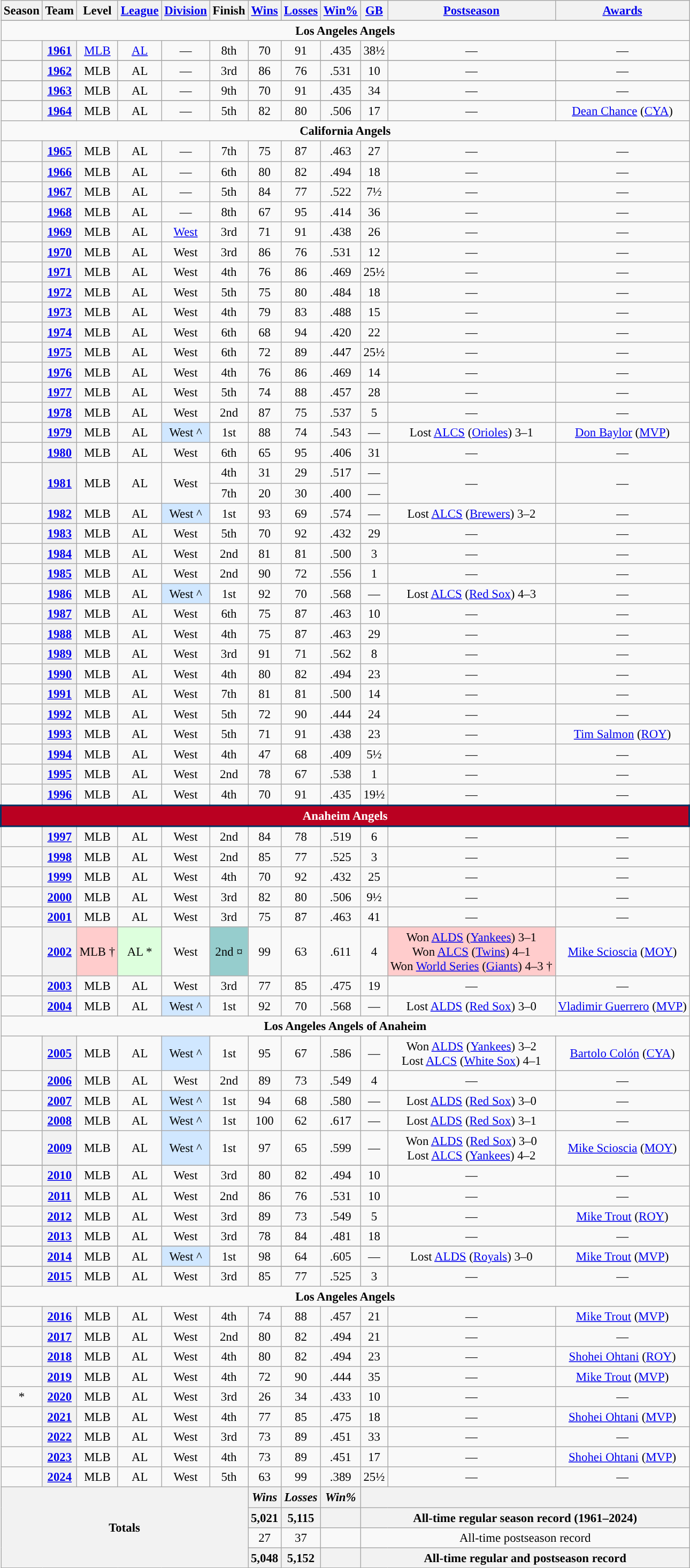<table class="wikitable plainrowheaders" style="text-align:center; font-size:95%">
<tr>
<th scope="col">Season</th>
<th scope="col">Team</th>
<th scope="col">Level</th>
<th scope="col"><a href='#'>League</a></th>
<th scope="col"><a href='#'>Division</a></th>
<th scope="col">Finish</th>
<th scope="col"><a href='#'>Wins</a></th>
<th scope="col"><a href='#'>Losses</a></th>
<th scope="col"><a href='#'>Win%</a></th>
<th scope="col"><a href='#'>GB</a></th>
<th scope="col"><a href='#'>Postseason</a></th>
<th scope="col"><a href='#'>Awards</a></th>
</tr>
<tr>
</tr>
<tr>
<td align="center" colspan="12"><strong>Los Angeles Angels</strong></td>
</tr>
<tr>
<td></td>
<th scope="row" style="text-align:center;"><a href='#'>1961</a></th>
<td><a href='#'>MLB</a></td>
<td><a href='#'>AL</a></td>
<td>—</td>
<td>8th</td>
<td>70</td>
<td>91</td>
<td>.435</td>
<td>38½</td>
<td>—</td>
<td>—</td>
</tr>
<tr>
</tr>
<tr>
<td></td>
<th scope="row" style="text-align:center;"><a href='#'>1962</a></th>
<td>MLB</td>
<td>AL</td>
<td>—</td>
<td>3rd</td>
<td>86</td>
<td>76</td>
<td>.531</td>
<td>10</td>
<td>—</td>
<td>—</td>
</tr>
<tr>
</tr>
<tr>
<td></td>
<th scope="row" style="text-align:center;"><a href='#'>1963</a></th>
<td>MLB</td>
<td>AL</td>
<td>—</td>
<td>9th</td>
<td>70</td>
<td>91</td>
<td>.435</td>
<td>34</td>
<td>—</td>
<td>—</td>
</tr>
<tr>
</tr>
<tr>
<td></td>
<th scope="row" style="text-align:center;"><a href='#'>1964</a></th>
<td>MLB</td>
<td>AL</td>
<td>—</td>
<td>5th</td>
<td>82</td>
<td>80</td>
<td>.506</td>
<td>17</td>
<td>—</td>
<td><a href='#'>Dean Chance</a> (<a href='#'>CYA</a>)</td>
</tr>
<tr>
<td align="center" colspan="12"><strong>California Angels</strong></td>
</tr>
<tr>
<td></td>
<th scope="row" style="text-align:center;"><a href='#'>1965</a></th>
<td>MLB</td>
<td>AL</td>
<td>—</td>
<td>7th</td>
<td>75</td>
<td>87</td>
<td>.463</td>
<td>27</td>
<td>—</td>
<td>—</td>
</tr>
<tr>
<td></td>
<th scope="row" style="text-align:center;"><a href='#'>1966</a></th>
<td>MLB</td>
<td>AL</td>
<td>—</td>
<td>6th</td>
<td>80</td>
<td>82</td>
<td>.494</td>
<td>18</td>
<td>—</td>
<td>—</td>
</tr>
<tr>
<td></td>
<th scope="row" style="text-align:center;"><a href='#'>1967</a></th>
<td>MLB</td>
<td>AL</td>
<td>—</td>
<td>5th</td>
<td>84</td>
<td>77</td>
<td>.522</td>
<td>7½</td>
<td>—</td>
<td>—</td>
</tr>
<tr>
<td></td>
<th scope="row" style="text-align:center;"><a href='#'>1968</a></th>
<td>MLB</td>
<td>AL</td>
<td>—</td>
<td>8th</td>
<td>67</td>
<td>95</td>
<td>.414</td>
<td>36</td>
<td>—</td>
<td>—</td>
</tr>
<tr>
<td></td>
<th scope="row" style="text-align:center;"><a href='#'>1969</a></th>
<td>MLB</td>
<td>AL</td>
<td><a href='#'>West</a></td>
<td>3rd</td>
<td>71</td>
<td>91</td>
<td>.438</td>
<td>26</td>
<td>—</td>
<td>—</td>
</tr>
<tr>
<td></td>
<th scope="row" style="text-align:center;"><a href='#'>1970</a></th>
<td>MLB</td>
<td>AL</td>
<td>West</td>
<td>3rd</td>
<td>86</td>
<td>76</td>
<td>.531</td>
<td>12</td>
<td>—</td>
<td>—</td>
</tr>
<tr>
<td></td>
<th scope="row" style="text-align:center;"><a href='#'>1971</a></th>
<td>MLB</td>
<td>AL</td>
<td>West</td>
<td>4th</td>
<td>76</td>
<td>86</td>
<td>.469</td>
<td>25½</td>
<td>—</td>
<td>—</td>
</tr>
<tr>
<td></td>
<th scope="row" style="text-align:center;"><a href='#'>1972</a></th>
<td>MLB</td>
<td>AL</td>
<td>West</td>
<td>5th</td>
<td>75</td>
<td>80</td>
<td>.484</td>
<td>18</td>
<td>—</td>
<td>—</td>
</tr>
<tr>
<td></td>
<th scope="row" style="text-align:center;"><a href='#'>1973</a></th>
<td>MLB</td>
<td>AL</td>
<td>West</td>
<td>4th</td>
<td>79</td>
<td>83</td>
<td>.488</td>
<td>15</td>
<td>—</td>
<td>—</td>
</tr>
<tr>
<td></td>
<th scope="row" style="text-align:center;"><a href='#'>1974</a></th>
<td>MLB</td>
<td>AL</td>
<td>West</td>
<td>6th</td>
<td>68</td>
<td>94</td>
<td>.420</td>
<td>22</td>
<td>—</td>
<td>—</td>
</tr>
<tr>
<td></td>
<th scope="row" style="text-align:center;"><a href='#'>1975</a></th>
<td>MLB</td>
<td>AL</td>
<td>West</td>
<td>6th</td>
<td>72</td>
<td>89</td>
<td>.447</td>
<td>25½</td>
<td>—</td>
<td>—</td>
</tr>
<tr>
<td></td>
<th scope="row" style="text-align:center;"><a href='#'>1976</a></th>
<td>MLB</td>
<td>AL</td>
<td>West</td>
<td>4th</td>
<td>76</td>
<td>86</td>
<td>.469</td>
<td>14</td>
<td>—</td>
<td>—</td>
</tr>
<tr>
<td></td>
<th scope="row" style="text-align:center;"><a href='#'>1977</a></th>
<td>MLB</td>
<td>AL</td>
<td>West</td>
<td>5th</td>
<td>74</td>
<td>88</td>
<td>.457</td>
<td>28</td>
<td>—</td>
<td>—</td>
</tr>
<tr>
<td></td>
<th scope="row" style="text-align:center;"><a href='#'>1978</a></th>
<td>MLB</td>
<td>AL</td>
<td>West</td>
<td>2nd</td>
<td>87</td>
<td>75</td>
<td>.537</td>
<td>5</td>
<td>—</td>
<td>—</td>
</tr>
<tr>
<td></td>
<th scope="row" style="text-align:center;"><a href='#'>1979</a></th>
<td>MLB</td>
<td>AL</td>
<td bgcolor="#D0E7FF">West ^</td>
<td>1st</td>
<td>88</td>
<td>74</td>
<td>.543</td>
<td>—</td>
<td>Lost <a href='#'>ALCS</a> (<a href='#'>Orioles</a>) 3–1</td>
<td><a href='#'>Don Baylor</a> (<a href='#'>MVP</a>)</td>
</tr>
<tr>
<td></td>
<th scope="row" style="text-align:center;"><a href='#'>1980</a></th>
<td>MLB</td>
<td>AL</td>
<td>West</td>
<td>6th</td>
<td>65</td>
<td>95</td>
<td>.406</td>
<td>31</td>
<td>—</td>
<td>—</td>
</tr>
<tr>
<td rowspan=2></td>
<th scope="row" style="text-align:center;" rowspan=2><a href='#'>1981</a></th>
<td rowspan=2>MLB</td>
<td rowspan=2>AL</td>
<td rowspan=2>West</td>
<td>4th</td>
<td>31</td>
<td>29</td>
<td>.517</td>
<td>—</td>
<td rowspan=2>—</td>
<td rowspan=2>—</td>
</tr>
<tr>
<td>7th</td>
<td>20</td>
<td>30</td>
<td>.400</td>
<td>—</td>
</tr>
<tr>
<td></td>
<th scope="row" style="text-align:center;"><a href='#'>1982</a></th>
<td>MLB</td>
<td>AL</td>
<td bgcolor="#D0E7FF">West ^</td>
<td>1st</td>
<td>93</td>
<td>69</td>
<td>.574</td>
<td>—</td>
<td>Lost <a href='#'>ALCS</a> (<a href='#'>Brewers</a>) 3–2</td>
<td>—</td>
</tr>
<tr>
<td></td>
<th scope="row" style="text-align:center;"><a href='#'>1983</a></th>
<td>MLB</td>
<td>AL</td>
<td>West</td>
<td>5th</td>
<td>70</td>
<td>92</td>
<td>.432</td>
<td>29</td>
<td>—</td>
<td>—</td>
</tr>
<tr>
<td></td>
<th scope="row" style="text-align:center;"><a href='#'>1984</a></th>
<td>MLB</td>
<td>AL</td>
<td>West</td>
<td>2nd</td>
<td>81</td>
<td>81</td>
<td>.500</td>
<td>3</td>
<td>—</td>
<td>—</td>
</tr>
<tr>
<td></td>
<th scope="row" style="text-align:center;"><a href='#'>1985</a></th>
<td>MLB</td>
<td>AL</td>
<td>West</td>
<td>2nd</td>
<td>90</td>
<td>72</td>
<td>.556</td>
<td>1</td>
<td>—</td>
<td>—</td>
</tr>
<tr>
<td></td>
<th scope="row" style="text-align:center;"><a href='#'>1986</a></th>
<td>MLB</td>
<td>AL</td>
<td bgcolor="#D0E7FF">West ^</td>
<td>1st</td>
<td>92</td>
<td>70</td>
<td>.568</td>
<td>—</td>
<td>Lost <a href='#'>ALCS</a> (<a href='#'>Red Sox</a>) 4–3</td>
<td>—</td>
</tr>
<tr>
<td></td>
<th scope="row" style="text-align:center;"><a href='#'>1987</a></th>
<td>MLB</td>
<td>AL</td>
<td>West</td>
<td>6th</td>
<td>75</td>
<td>87</td>
<td>.463</td>
<td>10</td>
<td>—</td>
<td>—</td>
</tr>
<tr>
<td></td>
<th scope="row" style="text-align:center;"><a href='#'>1988</a></th>
<td>MLB</td>
<td>AL</td>
<td>West</td>
<td>4th</td>
<td>75</td>
<td>87</td>
<td>.463</td>
<td>29</td>
<td>—</td>
<td>—</td>
</tr>
<tr>
<td></td>
<th scope="row" style="text-align:center;"><a href='#'>1989</a></th>
<td>MLB</td>
<td>AL</td>
<td>West</td>
<td>3rd</td>
<td>91</td>
<td>71</td>
<td>.562</td>
<td>8</td>
<td>—</td>
<td>—</td>
</tr>
<tr>
<td></td>
<th scope="row" style="text-align:center;"><a href='#'>1990</a></th>
<td>MLB</td>
<td>AL</td>
<td>West</td>
<td>4th</td>
<td>80</td>
<td>82</td>
<td>.494</td>
<td>23</td>
<td>—</td>
<td>—</td>
</tr>
<tr>
<td></td>
<th scope="row" style="text-align:center;"><a href='#'>1991</a></th>
<td>MLB</td>
<td>AL</td>
<td>West</td>
<td>7th</td>
<td>81</td>
<td>81</td>
<td>.500</td>
<td>14</td>
<td>—</td>
<td>—</td>
</tr>
<tr>
<td></td>
<th scope="row" style="text-align:center;"><a href='#'>1992</a></th>
<td>MLB</td>
<td>AL</td>
<td>West</td>
<td>5th</td>
<td>72</td>
<td>90</td>
<td>.444</td>
<td>24</td>
<td>—</td>
<td>—</td>
</tr>
<tr>
<td></td>
<th scope="row" style="text-align:center;"><a href='#'>1993</a></th>
<td>MLB</td>
<td>AL</td>
<td>West</td>
<td>5th</td>
<td>71</td>
<td>91</td>
<td>.438</td>
<td>23</td>
<td>—</td>
<td><a href='#'>Tim Salmon</a> (<a href='#'>ROY</a>)</td>
</tr>
<tr>
<td></td>
<th scope="row" style="text-align:center;"><a href='#'>1994</a></th>
<td>MLB</td>
<td>AL</td>
<td>West</td>
<td>4th</td>
<td>47</td>
<td>68</td>
<td>.409</td>
<td>5½</td>
<td>—</td>
<td>—</td>
</tr>
<tr>
<td></td>
<th scope="row" style="text-align:center;"><a href='#'>1995</a></th>
<td>MLB</td>
<td>AL</td>
<td>West</td>
<td>2nd</td>
<td>78</td>
<td>67</td>
<td>.538</td>
<td>1</td>
<td>—</td>
<td>—</td>
</tr>
<tr>
<td></td>
<th scope="row" style="text-align:center;"><a href='#'>1996</a></th>
<td>MLB</td>
<td>AL</td>
<td>West</td>
<td>4th</td>
<td>70</td>
<td>91</td>
<td>.435</td>
<td>19½</td>
<td>—</td>
<td>—</td>
</tr>
<tr>
<td align="center" colspan="12" style="background:#BA0021; color:#FFFFFF; border:2px solid #003263;"><strong>Anaheim Angels</strong></td>
</tr>
<tr>
<td></td>
<th scope="row" style="text-align:center;"><a href='#'>1997</a></th>
<td>MLB</td>
<td>AL</td>
<td>West</td>
<td>2nd</td>
<td>84</td>
<td>78</td>
<td>.519</td>
<td>6</td>
<td>—</td>
<td>—</td>
</tr>
<tr>
<td></td>
<th scope="row" style="text-align:center;"><a href='#'>1998</a></th>
<td>MLB</td>
<td>AL</td>
<td>West</td>
<td>2nd</td>
<td>85</td>
<td>77</td>
<td>.525</td>
<td>3</td>
<td>—</td>
<td>—</td>
</tr>
<tr>
<td></td>
<th scope="row" style="text-align:center;"><a href='#'>1999</a></th>
<td>MLB</td>
<td>AL</td>
<td>West</td>
<td>4th</td>
<td>70</td>
<td>92</td>
<td>.432</td>
<td>25</td>
<td>—</td>
<td>—</td>
</tr>
<tr>
<td></td>
<th scope="row" style="text-align:center;"><a href='#'>2000</a></th>
<td>MLB</td>
<td>AL</td>
<td>West</td>
<td>3rd</td>
<td>82</td>
<td>80</td>
<td>.506</td>
<td>9½</td>
<td>—</td>
<td>—</td>
</tr>
<tr>
<td></td>
<th scope="row" style="text-align:center;"><a href='#'>2001</a></th>
<td>MLB</td>
<td>AL</td>
<td>West</td>
<td>3rd</td>
<td>75</td>
<td>87</td>
<td>.463</td>
<td>41</td>
<td>—</td>
<td>—</td>
</tr>
<tr>
<td></td>
<th scope="row" style="text-align:center;"><a href='#'>2002</a></th>
<td bgcolor="#ffcccc">MLB †</td>
<td bgcolor="#ddffdd">AL *</td>
<td>West</td>
<td bgcolor="#96CDCD">2nd ¤</td>
<td>99</td>
<td>63</td>
<td>.611</td>
<td>4</td>
<td align="center" bgcolor="#ffcccc">Won <a href='#'>ALDS</a> (<a href='#'>Yankees</a>) 3–1<br>Won <a href='#'>ALCS</a> (<a href='#'>Twins</a>) 4–1<br>Won <a href='#'>World Series</a> (<a href='#'>Giants</a>) 4–3 †</td>
<td><a href='#'>Mike Scioscia</a> (<a href='#'>MOY</a>)</td>
</tr>
<tr>
<td></td>
<th scope="row" style="text-align:center;"><a href='#'>2003</a></th>
<td>MLB</td>
<td>AL</td>
<td>West</td>
<td>3rd</td>
<td>77</td>
<td>85</td>
<td>.475</td>
<td>19</td>
<td>—</td>
<td>—</td>
</tr>
<tr>
<td></td>
<th scope="row" style="text-align:center;"><a href='#'>2004</a></th>
<td>MLB</td>
<td>AL</td>
<td bgcolor="#D0E7FF">West ^</td>
<td>1st</td>
<td>92</td>
<td>70</td>
<td>.568</td>
<td>—</td>
<td>Lost <a href='#'>ALDS</a> (<a href='#'>Red Sox</a>) 3–0</td>
<td><a href='#'>Vladimir Guerrero</a> (<a href='#'>MVP</a>)</td>
</tr>
<tr>
<td align="center" colspan="12"><strong>Los Angeles Angels of Anaheim</strong></td>
</tr>
<tr>
<td></td>
<th scope="row" style="text-align:center;"><a href='#'>2005</a></th>
<td>MLB</td>
<td>AL</td>
<td bgcolor="#D0E7FF">West ^</td>
<td>1st</td>
<td>95</td>
<td>67</td>
<td>.586</td>
<td>—</td>
<td>Won <a href='#'>ALDS</a> (<a href='#'>Yankees</a>) 3–2<br>Lost <a href='#'>ALCS</a> (<a href='#'>White Sox</a>) 4–1</td>
<td><a href='#'>Bartolo Colón</a> (<a href='#'>CYA</a>)</td>
</tr>
<tr>
<td></td>
<th scope="row" style="text-align:center;"><a href='#'>2006</a></th>
<td>MLB</td>
<td>AL</td>
<td>West</td>
<td>2nd</td>
<td>89</td>
<td>73</td>
<td>.549</td>
<td>4</td>
<td>—</td>
<td>—</td>
</tr>
<tr>
<td></td>
<th scope="row" style="text-align:center;"><a href='#'>2007</a></th>
<td>MLB</td>
<td>AL</td>
<td bgcolor="#D0E7FF">West ^</td>
<td>1st</td>
<td>94</td>
<td>68</td>
<td>.580</td>
<td>—</td>
<td>Lost <a href='#'>ALDS</a> (<a href='#'>Red Sox</a>) 3–0</td>
<td>—</td>
</tr>
<tr>
<td></td>
<th scope="row" style="text-align:center;"><a href='#'>2008</a></th>
<td>MLB</td>
<td>AL</td>
<td bgcolor="#D0E7FF">West ^</td>
<td>1st</td>
<td>100</td>
<td>62</td>
<td>.617</td>
<td>—</td>
<td>Lost <a href='#'>ALDS</a> (<a href='#'>Red Sox</a>) 3–1</td>
<td>—</td>
</tr>
<tr>
<td></td>
<th scope="row" style="text-align:center;"><a href='#'>2009</a></th>
<td>MLB</td>
<td>AL</td>
<td bgcolor="#D0E7FF">West ^</td>
<td>1st</td>
<td>97</td>
<td>65</td>
<td>.599</td>
<td>—</td>
<td>Won <a href='#'>ALDS</a> (<a href='#'>Red Sox</a>) 3–0<br>Lost <a href='#'>ALCS</a> (<a href='#'>Yankees</a>) 4–2</td>
<td><a href='#'>Mike Scioscia</a> (<a href='#'>MOY</a>)</td>
</tr>
<tr>
</tr>
<tr>
<td></td>
<th scope="row" style="text-align:center;"><a href='#'>2010</a></th>
<td>MLB</td>
<td>AL</td>
<td>West</td>
<td>3rd</td>
<td>80</td>
<td>82</td>
<td>.494</td>
<td>10</td>
<td>—</td>
<td>—</td>
</tr>
<tr>
<td></td>
<th scope="row" style="text-align:center;"><a href='#'>2011</a></th>
<td>MLB</td>
<td>AL</td>
<td>West</td>
<td>2nd</td>
<td>86</td>
<td>76</td>
<td>.531</td>
<td>10</td>
<td>—</td>
<td>—</td>
</tr>
<tr>
<td></td>
<th scope="row" style="text-align:center;"><a href='#'>2012</a></th>
<td>MLB</td>
<td>AL</td>
<td>West</td>
<td>3rd</td>
<td>89</td>
<td>73</td>
<td>.549</td>
<td>5</td>
<td>—</td>
<td><a href='#'>Mike Trout</a> (<a href='#'>ROY</a>)</td>
</tr>
<tr>
<td></td>
<th scope="row" style="text-align:center;"><a href='#'>2013</a></th>
<td>MLB</td>
<td>AL</td>
<td>West</td>
<td>3rd</td>
<td>78</td>
<td>84</td>
<td>.481</td>
<td>18</td>
<td>—</td>
<td>—</td>
</tr>
<tr>
</tr>
<tr>
<td></td>
<th scope="row" style="text-align:center;"><a href='#'>2014</a></th>
<td>MLB</td>
<td>AL</td>
<td bgcolor="#D0E7FF">West ^</td>
<td>1st</td>
<td>98</td>
<td>64</td>
<td>.605</td>
<td>—</td>
<td>Lost <a href='#'>ALDS</a> (<a href='#'>Royals</a>) 3–0</td>
<td><a href='#'>Mike Trout</a> (<a href='#'>MVP</a>)</td>
</tr>
<tr>
</tr>
<tr>
<td></td>
<th scope="row" style="text-align:center;"><a href='#'>2015</a></th>
<td>MLB</td>
<td>AL</td>
<td>West</td>
<td>3rd</td>
<td>85</td>
<td>77</td>
<td>.525</td>
<td>3</td>
<td>—</td>
<td>—</td>
</tr>
<tr>
<td align="center" colspan="12"><strong>Los Angeles Angels</strong></td>
</tr>
<tr>
<td></td>
<th scope="row" style="text-align:center;"><a href='#'>2016</a></th>
<td>MLB</td>
<td>AL</td>
<td>West</td>
<td>4th</td>
<td>74</td>
<td>88</td>
<td>.457</td>
<td>21</td>
<td>—</td>
<td><a href='#'>Mike Trout</a> (<a href='#'>MVP</a>)</td>
</tr>
<tr>
<td></td>
<th scope="row" style="text-align:center;"><a href='#'>2017</a></th>
<td>MLB</td>
<td>AL</td>
<td>West</td>
<td>2nd</td>
<td>80</td>
<td>82</td>
<td>.494</td>
<td>21</td>
<td>—</td>
<td>—</td>
</tr>
<tr>
<td></td>
<th scope="row" style="text-align:center;"><a href='#'>2018</a></th>
<td>MLB</td>
<td>AL</td>
<td>West</td>
<td>4th</td>
<td>80</td>
<td>82</td>
<td>.494</td>
<td>23</td>
<td>—</td>
<td><a href='#'>Shohei Ohtani</a> (<a href='#'>ROY</a>)</td>
</tr>
<tr>
<td></td>
<th scope="row" style="text-align:center;"><a href='#'>2019</a></th>
<td>MLB</td>
<td>AL</td>
<td>West</td>
<td>4th</td>
<td>72</td>
<td>90</td>
<td>.444</td>
<td>35</td>
<td>—</td>
<td><a href='#'>Mike Trout</a> (<a href='#'>MVP</a>)</td>
</tr>
<tr>
<td>*</td>
<th scope="row" style="text-align:center;"><a href='#'>2020</a></th>
<td>MLB</td>
<td>AL</td>
<td>West</td>
<td>3rd</td>
<td>26</td>
<td>34</td>
<td>.433</td>
<td>10</td>
<td>—</td>
<td>—</td>
</tr>
<tr>
<td></td>
<th scope="row" style="text-align:center;"><a href='#'>2021</a></th>
<td>MLB</td>
<td>AL</td>
<td>West</td>
<td>4th</td>
<td>77</td>
<td>85</td>
<td>.475</td>
<td>18</td>
<td>—</td>
<td><a href='#'>Shohei Ohtani</a> (<a href='#'>MVP</a>)</td>
</tr>
<tr>
<td></td>
<th scope="row" style="text-align:center;"><a href='#'>2022</a></th>
<td>MLB</td>
<td>AL</td>
<td>West</td>
<td>3rd</td>
<td>73</td>
<td>89</td>
<td>.451</td>
<td>33</td>
<td>—</td>
<td>—</td>
</tr>
<tr>
<td></td>
<th scope="row" style="text-align:center;"><a href='#'>2023</a></th>
<td>MLB</td>
<td>AL</td>
<td>West</td>
<td>4th</td>
<td>73</td>
<td>89</td>
<td>.451</td>
<td>17</td>
<td>—</td>
<td><a href='#'>Shohei Ohtani</a> (<a href='#'>MVP</a>)</td>
</tr>
<tr>
<td></td>
<th scope="row" style="text-align:center;"><a href='#'>2024</a></th>
<td>MLB</td>
<td>AL</td>
<td>West</td>
<td>5th</td>
<td>63</td>
<td>99</td>
<td>.389</td>
<td>25½</td>
<td>—</td>
<td>—</td>
</tr>
<tr>
<th colspan=6 rowspan=4>Totals</th>
<th><em>Wins</em></th>
<th><em>Losses</em></th>
<th><em>Win%</em></th>
<th colspan=3></th>
</tr>
<tr>
<th>5,021</th>
<th>5,115</th>
<th></th>
<th colspan=3>All-time regular season record (1961–2024)</th>
</tr>
<tr>
<td>27</td>
<td>37</td>
<td></td>
<td colspan=3>All-time postseason record</td>
</tr>
<tr>
<th>5,048</th>
<th>5,152</th>
<th></th>
<th colspan=3>All-time regular and postseason record</th>
</tr>
</table>
